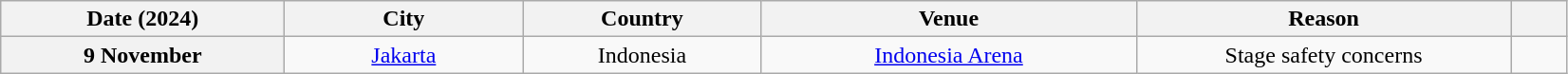<table class="wikitable plainrowheaders" style="text-align:center;">
<tr>
<th scope="col" style="width:12em;">Date (2024)</th>
<th scope="col" style="width:10em;">City</th>
<th scope="col" style="width:10em;">Country</th>
<th scope="col" style="width:16em;">Venue</th>
<th scope="col" style="width:16em;">Reason</th>
<th scope="col" style="width:2em;"></th>
</tr>
<tr>
<th scope="row" style="text-align:center;">9 November</th>
<td><a href='#'>Jakarta</a></td>
<td>Indonesia</td>
<td><a href='#'>Indonesia Arena</a></td>
<td>Stage safety concerns</td>
<td style="text-align:center;"></td>
</tr>
</table>
